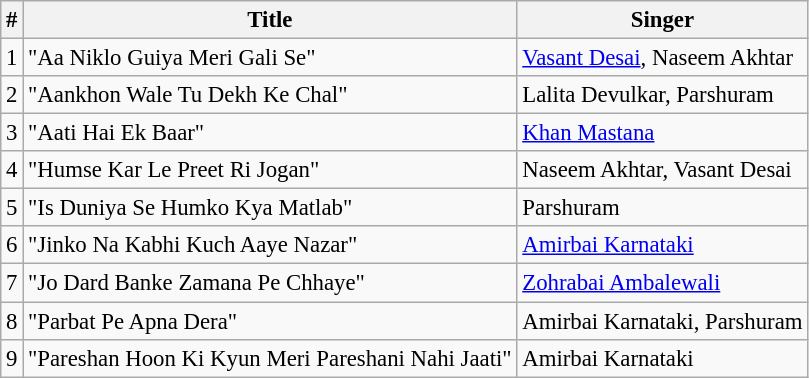<table class="wikitable" style="font-size:95%;">
<tr>
<th>#</th>
<th>Title</th>
<th>Singer</th>
</tr>
<tr>
<td>1</td>
<td>"Aa Niklo Guiya Meri Gali Se"</td>
<td><a href='#'>Vasant Desai</a>, Naseem Akhtar</td>
</tr>
<tr>
<td>2</td>
<td>"Aankhon Wale Tu Dekh Ke Chal"</td>
<td>Lalita Devulkar, Parshuram</td>
</tr>
<tr>
<td>3</td>
<td>"Aati Hai Ek Baar"</td>
<td><a href='#'>Khan Mastana</a></td>
</tr>
<tr>
<td>4</td>
<td>"Humse Kar Le Preet Ri Jogan"</td>
<td>Naseem Akhtar, Vasant Desai</td>
</tr>
<tr>
<td>5</td>
<td>"Is Duniya Se Humko Kya Matlab"</td>
<td>Parshuram</td>
</tr>
<tr>
<td>6</td>
<td>"Jinko Na Kabhi Kuch Aaye Nazar"</td>
<td><a href='#'>Amirbai Karnataki</a></td>
</tr>
<tr>
<td>7</td>
<td>"Jo Dard Banke Zamana Pe Chhaye"</td>
<td><a href='#'>Zohrabai Ambalewali</a></td>
</tr>
<tr>
<td>8</td>
<td>"Parbat Pe Apna Dera"</td>
<td>Amirbai Karnataki, Parshuram</td>
</tr>
<tr>
<td>9</td>
<td>"Pareshan Hoon Ki Kyun Meri Pareshani Nahi Jaati"</td>
<td>Amirbai Karnataki</td>
</tr>
</table>
